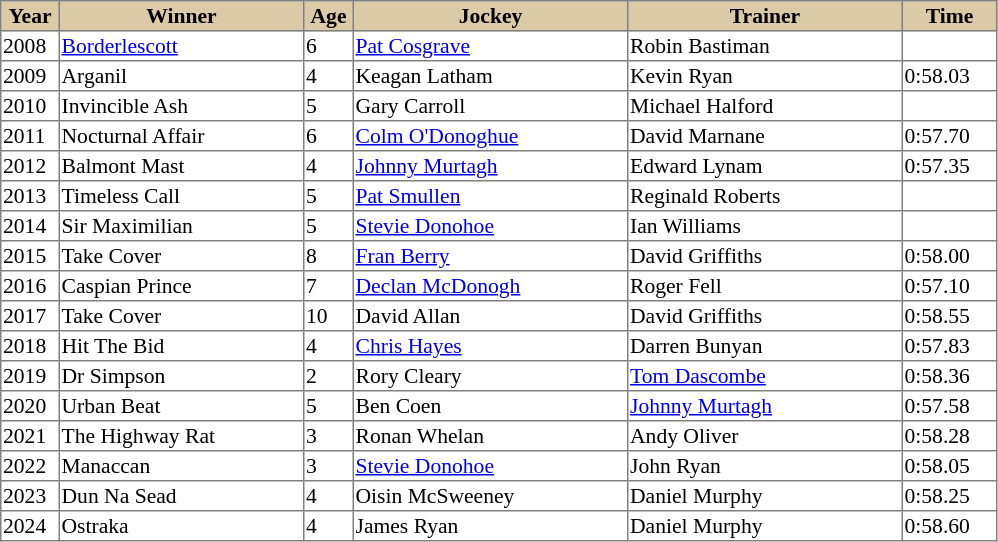<table class = "sortable" | border="1" style="border-collapse: collapse; font-size:90%">
<tr bgcolor="#DACAA5" align="center">
<th style="width:36px"><strong>Year</strong></th>
<th style="width:160px"><strong>Winner</strong></th>
<th style="width:30px"><strong>Age</strong></th>
<th style="width:180px"><strong>Jockey</strong></th>
<th style="width:180px"><strong>Trainer</strong></th>
<th style="width:60px"><strong>Time</strong></th>
</tr>
<tr>
<td>2008</td>
<td><a href='#'>Borderlescott</a></td>
<td>6</td>
<td><a href='#'>Pat Cosgrave</a></td>
<td>Robin Bastiman</td>
<td></td>
</tr>
<tr>
<td>2009</td>
<td>Arganil</td>
<td>4</td>
<td>Keagan Latham</td>
<td>Kevin Ryan</td>
<td>0:58.03</td>
</tr>
<tr>
<td>2010</td>
<td>Invincible Ash</td>
<td>5</td>
<td>Gary Carroll</td>
<td>Michael Halford</td>
<td></td>
</tr>
<tr>
<td>2011</td>
<td>Nocturnal Affair</td>
<td>6</td>
<td><a href='#'>Colm O'Donoghue</a></td>
<td>David Marnane</td>
<td>0:57.70</td>
</tr>
<tr>
<td>2012</td>
<td>Balmont Mast</td>
<td>4</td>
<td><a href='#'>Johnny Murtagh</a></td>
<td>Edward Lynam</td>
<td>0:57.35</td>
</tr>
<tr>
<td>2013</td>
<td>Timeless Call</td>
<td>5</td>
<td><a href='#'>Pat Smullen</a></td>
<td>Reginald Roberts</td>
<td></td>
</tr>
<tr>
<td>2014</td>
<td>Sir Maximilian</td>
<td>5</td>
<td><a href='#'>Stevie Donohoe</a></td>
<td>Ian Williams</td>
<td></td>
</tr>
<tr>
<td>2015</td>
<td>Take Cover</td>
<td>8</td>
<td><a href='#'>Fran Berry</a></td>
<td>David Griffiths</td>
<td>0:58.00</td>
</tr>
<tr>
<td>2016</td>
<td>Caspian Prince</td>
<td>7</td>
<td><a href='#'>Declan McDonogh</a></td>
<td>Roger Fell</td>
<td>0:57.10</td>
</tr>
<tr>
<td>2017</td>
<td>Take Cover</td>
<td>10</td>
<td>David Allan</td>
<td>David Griffiths</td>
<td>0:58.55</td>
</tr>
<tr>
<td>2018</td>
<td>Hit The Bid</td>
<td>4</td>
<td><a href='#'>Chris Hayes</a></td>
<td>Darren Bunyan</td>
<td>0:57.83</td>
</tr>
<tr>
<td>2019</td>
<td>Dr Simpson</td>
<td>2</td>
<td>Rory Cleary</td>
<td><a href='#'>Tom Dascombe</a></td>
<td>0:58.36</td>
</tr>
<tr>
<td>2020</td>
<td>Urban Beat</td>
<td>5</td>
<td>Ben Coen</td>
<td><a href='#'>Johnny Murtagh</a></td>
<td>0:57.58</td>
</tr>
<tr>
<td>2021</td>
<td>The Highway Rat</td>
<td>3</td>
<td>Ronan Whelan</td>
<td>Andy Oliver</td>
<td>0:58.28</td>
</tr>
<tr>
<td>2022</td>
<td>Manaccan</td>
<td>3</td>
<td><a href='#'>Stevie Donohoe</a></td>
<td>John Ryan</td>
<td>0:58.05</td>
</tr>
<tr>
<td>2023</td>
<td>Dun Na Sead</td>
<td>4</td>
<td>Oisin McSweeney</td>
<td>Daniel Murphy</td>
<td>0:58.25</td>
</tr>
<tr>
<td>2024</td>
<td>Ostraka</td>
<td>4</td>
<td>James Ryan</td>
<td>Daniel Murphy</td>
<td>0:58.60</td>
</tr>
</table>
